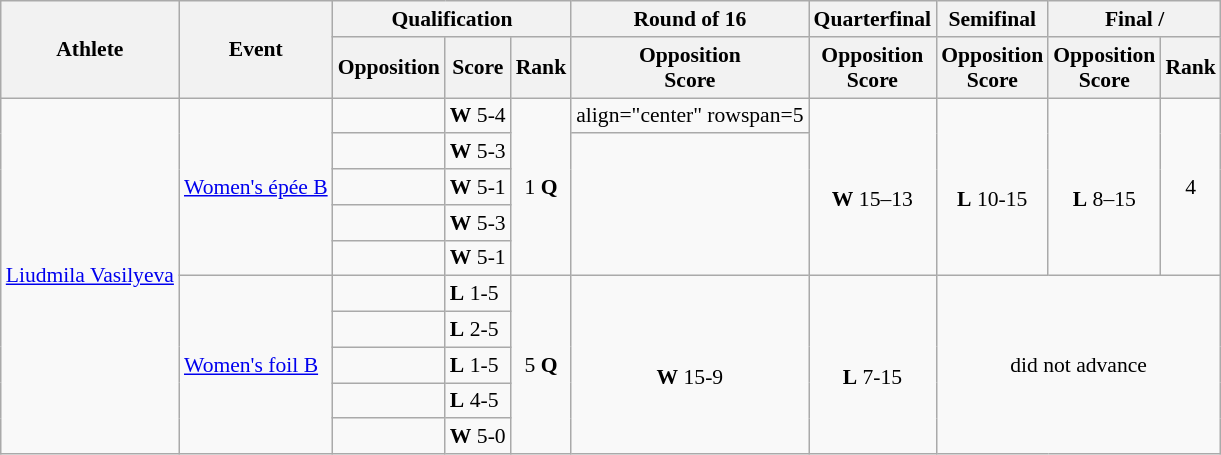<table class=wikitable style="font-size:90%">
<tr>
<th rowspan="2">Athlete</th>
<th rowspan="2">Event</th>
<th colspan="3">Qualification</th>
<th>Round of 16</th>
<th>Quarterfinal</th>
<th>Semifinal</th>
<th colspan="2">Final / </th>
</tr>
<tr>
<th>Opposition</th>
<th>Score</th>
<th>Rank</th>
<th>Opposition<br>Score</th>
<th>Opposition<br>Score</th>
<th>Opposition<br>Score</th>
<th>Opposition<br>Score</th>
<th>Rank</th>
</tr>
<tr>
<td rowspan=10><a href='#'>Liudmila Vasilyeva</a></td>
<td rowspan=5><a href='#'>Women's épée B</a></td>
<td></td>
<td><strong>W</strong> 5-4</td>
<td align="center" rowspan=5>1 <strong>Q</strong></td>
<td>align="center" rowspan=5 </td>
<td align="center" rowspan=5><br><strong>W</strong> 15–13</td>
<td align="center" rowspan=5><br><strong>L</strong> 10-15</td>
<td align="center" rowspan=5><br><strong>L</strong> 8–15</td>
<td align="center" rowspan=5>4</td>
</tr>
<tr>
<td></td>
<td><strong>W</strong> 5-3</td>
</tr>
<tr>
<td></td>
<td><strong>W</strong> 5-1</td>
</tr>
<tr>
<td></td>
<td><strong>W</strong> 5-3</td>
</tr>
<tr>
<td></td>
<td><strong>W</strong> 5-1</td>
</tr>
<tr>
<td rowspan=5><a href='#'>Women's foil B</a></td>
<td></td>
<td><strong>L</strong> 1-5</td>
<td align="center" rowspan=5>5 <strong>Q</strong></td>
<td align="center" rowspan=5><br><strong>W</strong> 15-9</td>
<td align="center" rowspan=5><br><strong>L</strong> 7-15</td>
<td align="center" rowspan=5 colspan=3>did not advance</td>
</tr>
<tr>
<td></td>
<td><strong>L</strong> 2-5</td>
</tr>
<tr>
<td></td>
<td><strong>L</strong> 1-5</td>
</tr>
<tr>
<td></td>
<td><strong>L</strong> 4-5</td>
</tr>
<tr>
<td></td>
<td><strong>W</strong> 5-0</td>
</tr>
</table>
